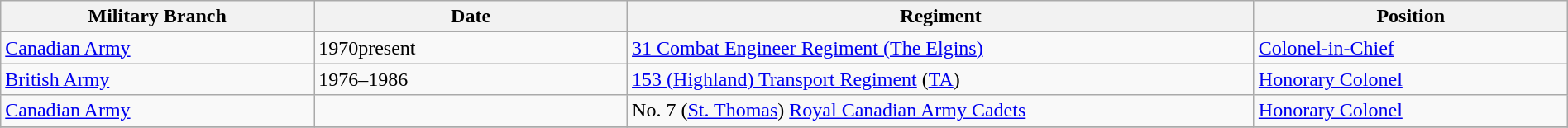<table class="wikitable" style="width:100%;">
<tr>
<th style="width:20%;">Military Branch</th>
<th style="width:20%;">Date</th>
<th style="width:40%;">Regiment</th>
<th style="width:20%;">Position</th>
</tr>
<tr>
<td> <a href='#'>Canadian Army</a></td>
<td>1970present</td>
<td><a href='#'>31 Combat Engineer Regiment (The Elgins)</a></td>
<td><a href='#'>Colonel-in-Chief</a></td>
</tr>
<tr>
<td> <a href='#'>British Army</a></td>
<td>1976–1986</td>
<td><a href='#'>153 (Highland) Transport Regiment</a> (<a href='#'>TA</a>)</td>
<td><a href='#'>Honorary Colonel</a></td>
</tr>
<tr>
<td> <a href='#'>Canadian Army</a></td>
<td></td>
<td>No. 7 (<a href='#'>St. Thomas</a>) <a href='#'>Royal Canadian Army Cadets</a></td>
<td><a href='#'>Honorary Colonel</a></td>
</tr>
<tr>
</tr>
</table>
